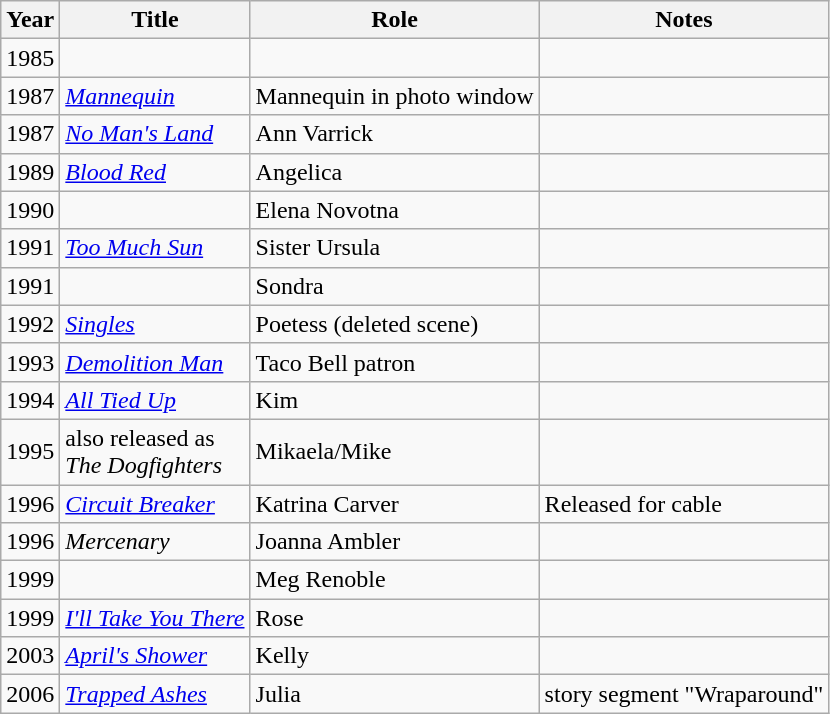<table class="wikitable sortable">
<tr>
<th scope="col">Year</th>
<th scope="col">Title</th>
<th scope="col">Role</th>
<th scope="col" class="unsortable">Notes</th>
</tr>
<tr>
<td>1985</td>
<td><em></em></td>
<td></td>
<td></td>
</tr>
<tr>
<td>1987</td>
<td><em><a href='#'>Mannequin</a></em></td>
<td>Mannequin in photo window</td>
<td></td>
</tr>
<tr>
<td>1987</td>
<td><em><a href='#'>No Man's Land</a></em></td>
<td>Ann Varrick</td>
<td></td>
</tr>
<tr>
<td>1989</td>
<td><em><a href='#'>Blood Red</a></em></td>
<td>Angelica</td>
<td></td>
</tr>
<tr>
<td>1990</td>
<td><em></em></td>
<td>Elena Novotna</td>
<td></td>
</tr>
<tr>
<td>1991</td>
<td><em><a href='#'>Too Much Sun</a></em></td>
<td>Sister Ursula</td>
<td></td>
</tr>
<tr>
<td>1991</td>
<td><em></em></td>
<td>Sondra</td>
<td></td>
</tr>
<tr>
<td>1992</td>
<td><em><a href='#'>Singles</a></em></td>
<td>Poetess (deleted scene)</td>
<td></td>
</tr>
<tr>
<td>1993</td>
<td><em><a href='#'>Demolition Man</a></em></td>
<td>Taco Bell patron</td>
<td></td>
</tr>
<tr>
<td>1994</td>
<td><em><a href='#'>All Tied Up</a></em></td>
<td>Kim</td>
<td></td>
</tr>
<tr>
<td>1995</td>
<td><em></em> also released as<br><em>The Dogfighters</em></td>
<td>Mikaela/Mike</td>
<td></td>
</tr>
<tr>
<td>1996</td>
<td><em><a href='#'>Circuit Breaker</a></em></td>
<td>Katrina Carver</td>
<td>Released for cable</td>
</tr>
<tr>
<td>1996</td>
<td><em>Mercenary</em></td>
<td>Joanna Ambler</td>
<td></td>
</tr>
<tr>
<td>1999</td>
<td><em></em></td>
<td>Meg Renoble</td>
<td></td>
</tr>
<tr>
<td>1999</td>
<td><em><a href='#'>I'll Take You There</a></em></td>
<td>Rose</td>
<td></td>
</tr>
<tr>
<td>2003</td>
<td><em><a href='#'>April's Shower</a></em></td>
<td>Kelly</td>
<td></td>
</tr>
<tr>
<td>2006</td>
<td><em><a href='#'>Trapped Ashes</a></em></td>
<td>Julia</td>
<td> story segment "Wraparound"</td>
</tr>
</table>
